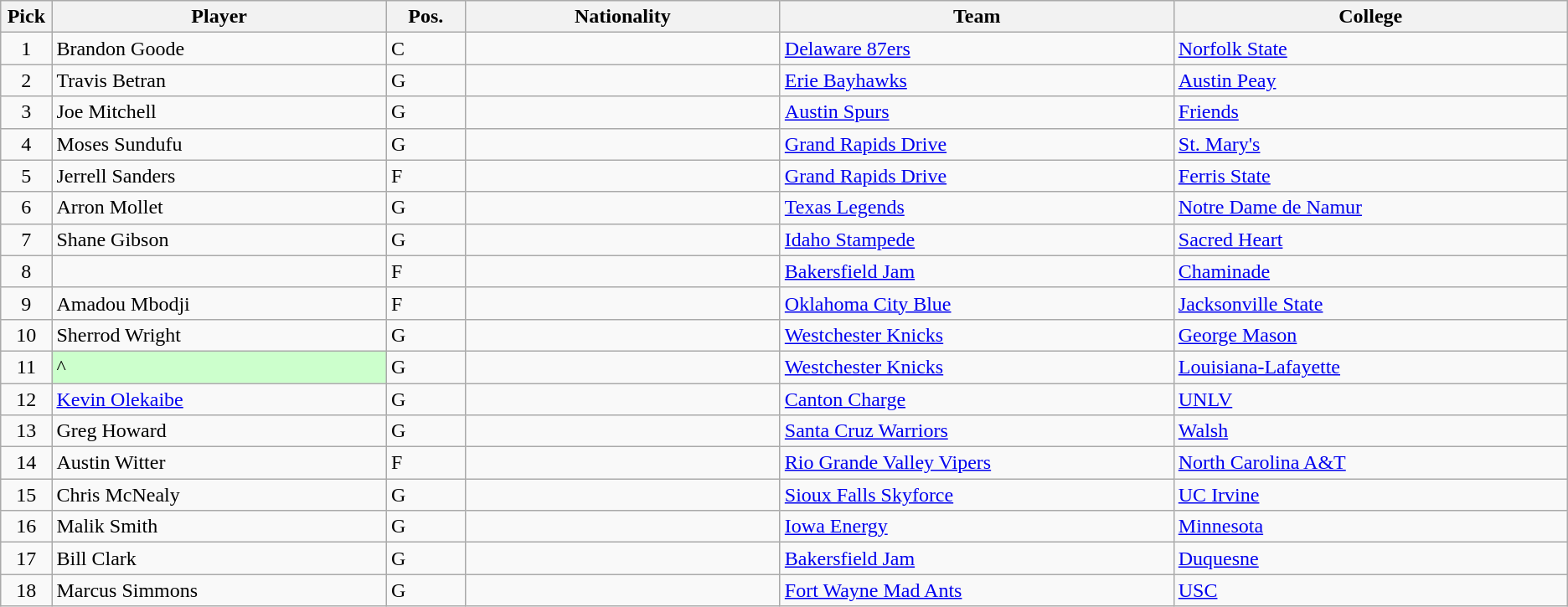<table class="wikitable sortable">
<tr>
<th width="1%">Pick</th>
<th width="17%">Player</th>
<th width="4%">Pos.</th>
<th width="16%">Nationality</th>
<th width="20%" class="unsortable">Team</th>
<th width="20%">College</th>
</tr>
<tr>
<td align=center>1</td>
<td>Brandon Goode</td>
<td>C</td>
<td></td>
<td><a href='#'>Delaware 87ers</a></td>
<td><a href='#'>Norfolk State</a></td>
</tr>
<tr>
<td align=center>2</td>
<td>Travis Betran</td>
<td>G</td>
<td></td>
<td><a href='#'>Erie Bayhawks</a></td>
<td><a href='#'>Austin Peay</a></td>
</tr>
<tr>
<td align=center>3</td>
<td>Joe Mitchell</td>
<td>G</td>
<td></td>
<td><a href='#'>Austin Spurs</a></td>
<td><a href='#'>Friends</a></td>
</tr>
<tr>
<td align=center>4</td>
<td>Moses Sundufu</td>
<td>G</td>
<td></td>
<td><a href='#'>Grand Rapids Drive</a></td>
<td><a href='#'>St. Mary's</a></td>
</tr>
<tr>
<td align=center>5</td>
<td>Jerrell Sanders</td>
<td>F</td>
<td></td>
<td><a href='#'>Grand Rapids Drive</a></td>
<td><a href='#'>Ferris State</a></td>
</tr>
<tr>
<td align=center>6</td>
<td>Arron Mollet</td>
<td>G</td>
<td></td>
<td><a href='#'>Texas Legends</a></td>
<td><a href='#'>Notre Dame de Namur</a></td>
</tr>
<tr>
<td align=center>7</td>
<td>Shane Gibson</td>
<td>G</td>
<td></td>
<td><a href='#'>Idaho Stampede</a></td>
<td><a href='#'>Sacred Heart</a></td>
</tr>
<tr>
<td align=center>8</td>
<td></td>
<td>F</td>
<td></td>
<td><a href='#'>Bakersfield Jam</a></td>
<td><a href='#'>Chaminade</a></td>
</tr>
<tr>
<td align=center>9</td>
<td>Amadou Mbodji</td>
<td>F</td>
<td></td>
<td><a href='#'>Oklahoma City Blue</a></td>
<td><a href='#'>Jacksonville State</a></td>
</tr>
<tr>
<td align=center>10</td>
<td>Sherrod Wright</td>
<td>G</td>
<td></td>
<td><a href='#'>Westchester Knicks</a></td>
<td><a href='#'>George Mason</a></td>
</tr>
<tr>
<td align=center>11</td>
<td style="background-color:#CCFFCC">^</td>
<td>G</td>
<td></td>
<td><a href='#'>Westchester Knicks</a></td>
<td><a href='#'>Louisiana-Lafayette</a></td>
</tr>
<tr>
<td align=center>12</td>
<td><a href='#'>Kevin Olekaibe</a></td>
<td>G</td>
<td></td>
<td><a href='#'>Canton Charge</a></td>
<td><a href='#'>UNLV</a></td>
</tr>
<tr>
<td align=center>13</td>
<td>Greg Howard</td>
<td>G</td>
<td></td>
<td><a href='#'>Santa Cruz Warriors</a></td>
<td><a href='#'>Walsh</a></td>
</tr>
<tr>
<td align=center>14</td>
<td>Austin Witter</td>
<td>F</td>
<td></td>
<td><a href='#'>Rio Grande Valley Vipers</a></td>
<td><a href='#'>North Carolina A&T</a></td>
</tr>
<tr>
<td align=center>15</td>
<td>Chris McNealy</td>
<td>G</td>
<td></td>
<td><a href='#'>Sioux Falls Skyforce</a></td>
<td><a href='#'>UC Irvine</a></td>
</tr>
<tr>
<td align=center>16</td>
<td>Malik Smith</td>
<td>G</td>
<td></td>
<td><a href='#'>Iowa Energy</a></td>
<td><a href='#'>Minnesota</a></td>
</tr>
<tr>
<td align=center>17</td>
<td>Bill Clark</td>
<td>G</td>
<td></td>
<td><a href='#'>Bakersfield Jam</a></td>
<td><a href='#'>Duquesne</a></td>
</tr>
<tr>
<td align=center>18</td>
<td>Marcus Simmons</td>
<td>G</td>
<td></td>
<td><a href='#'>Fort Wayne Mad Ants</a></td>
<td><a href='#'>USC</a></td>
</tr>
</table>
